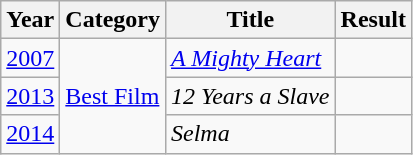<table class="wikitable" style="font-size: 100%">
<tr>
<th>Year</th>
<th>Category</th>
<th>Title</th>
<th>Result</th>
</tr>
<tr>
<td style="text-align:center;"><a href='#'>2007</a></td>
<td rowspan="3"><a href='#'>Best Film</a></td>
<td><em><a href='#'>A Mighty Heart</a></em></td>
<td></td>
</tr>
<tr>
<td style="text-align:center;"><a href='#'>2013</a></td>
<td><em>12 Years a Slave</em></td>
<td></td>
</tr>
<tr>
<td style="text-align:center;"><a href='#'>2014</a></td>
<td><em>Selma</em></td>
<td></td>
</tr>
</table>
